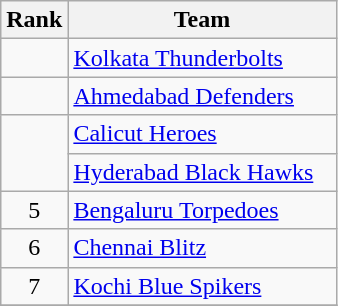<table class="wikitable" style="white-space: nowrap;">
<tr>
<th width=20%>Rank</th>
<th>Team</th>
</tr>
<tr>
<td style="text-align:center;"></td>
<td><a href='#'>Kolkata Thunderbolts</a></td>
</tr>
<tr>
<td style="text-align:center;"></td>
<td><a href='#'>Ahmedabad Defenders</a></td>
</tr>
<tr>
<td rowspan=2 style="text-align:center;"></td>
<td><a href='#'>Calicut Heroes</a></td>
</tr>
<tr>
<td><a href='#'>Hyderabad Black Hawks</a></td>
</tr>
<tr>
<td style="text-align:center;">5</td>
<td><a href='#'>Bengaluru Torpedoes</a></td>
</tr>
<tr>
<td style="text-align:center;">6</td>
<td><a href='#'>Chennai Blitz</a></td>
</tr>
<tr>
<td style="text-align:center;">7</td>
<td><a href='#'>Kochi Blue Spikers</a></td>
</tr>
<tr>
</tr>
</table>
